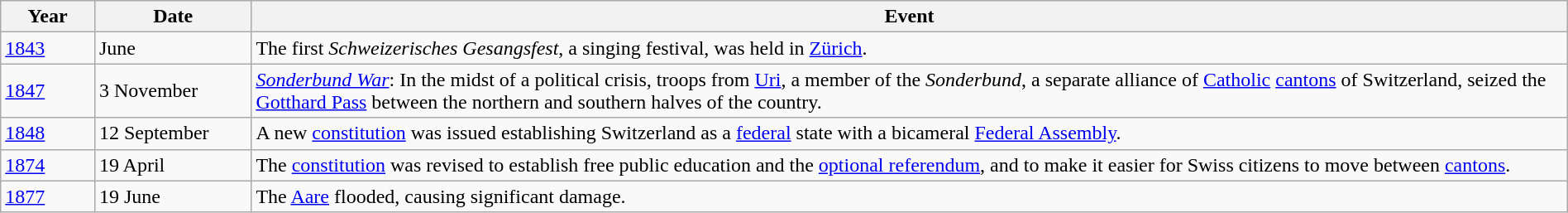<table class="wikitable" width="100%">
<tr>
<th style="width: 6%;">Year</th>
<th style="width: 10%;">Date</th>
<th>Event</th>
</tr>
<tr>
<td><a href='#'>1843</a></td>
<td>June</td>
<td>The first <em>Schweizerisches Gesangsfest</em>, a singing festival, was held in <a href='#'>Zürich</a>.</td>
</tr>
<tr>
<td><a href='#'>1847</a></td>
<td>3 November</td>
<td><em><a href='#'>Sonderbund War</a></em>: In the midst of a political crisis, troops from <a href='#'>Uri</a>, a member of the <em>Sonderbund</em>, a separate alliance of <a href='#'>Catholic</a> <a href='#'>cantons</a> of Switzerland, seized the <a href='#'>Gotthard Pass</a> between the northern and southern halves of the country.</td>
</tr>
<tr>
<td><a href='#'>1848</a></td>
<td>12 September</td>
<td>A new <a href='#'>constitution</a> was issued establishing Switzerland as a <a href='#'>federal</a> state with a bicameral <a href='#'>Federal Assembly</a>.</td>
</tr>
<tr>
<td><a href='#'>1874</a></td>
<td>19 April</td>
<td>The <a href='#'>constitution</a> was revised to establish free public education and the <a href='#'>optional referendum</a>, and to make it easier for Swiss citizens to move between <a href='#'>cantons</a>.</td>
</tr>
<tr>
<td><a href='#'>1877</a></td>
<td>19 June</td>
<td>The <a href='#'>Aare</a> flooded, causing significant damage.</td>
</tr>
</table>
